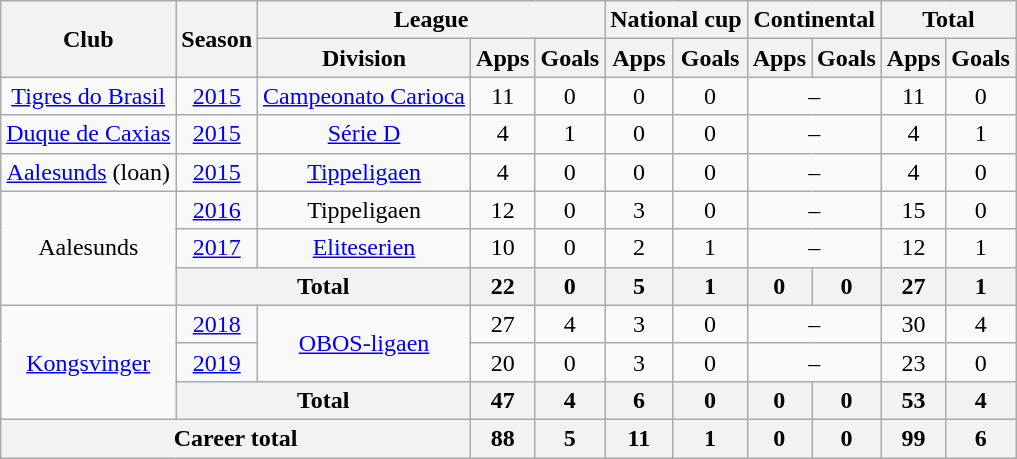<table class="wikitable" style="text-align: center;">
<tr>
<th rowspan="2">Club</th>
<th rowspan="2">Season</th>
<th colspan="3">League</th>
<th colspan="2">National cup</th>
<th colspan="2">Continental</th>
<th colspan="2">Total</th>
</tr>
<tr>
<th>Division</th>
<th>Apps</th>
<th>Goals</th>
<th>Apps</th>
<th>Goals</th>
<th>Apps</th>
<th>Goals</th>
<th>Apps</th>
<th>Goals</th>
</tr>
<tr>
<td><a href='#'>Tigres do Brasil</a></td>
<td><a href='#'>2015</a></td>
<td><a href='#'>Campeonato Carioca</a></td>
<td>11</td>
<td>0</td>
<td>0</td>
<td>0</td>
<td colspan="2">–</td>
<td>11</td>
<td>0</td>
</tr>
<tr>
<td><a href='#'>Duque de Caxias</a></td>
<td><a href='#'>2015</a></td>
<td><a href='#'>Série D</a></td>
<td>4</td>
<td>1</td>
<td>0</td>
<td>0</td>
<td colspan="2">–</td>
<td>4</td>
<td>1</td>
</tr>
<tr>
<td><a href='#'>Aalesunds</a> (loan)</td>
<td><a href='#'>2015</a></td>
<td><a href='#'>Tippeligaen</a></td>
<td>4</td>
<td>0</td>
<td>0</td>
<td>0</td>
<td colspan="2">–</td>
<td>4</td>
<td>0</td>
</tr>
<tr>
<td rowspan="3">Aalesunds</td>
<td><a href='#'>2016</a></td>
<td>Tippeligaen</td>
<td>12</td>
<td>0</td>
<td>3</td>
<td>0</td>
<td colspan="2">–</td>
<td>15</td>
<td>0</td>
</tr>
<tr>
<td><a href='#'>2017</a></td>
<td><a href='#'>Eliteserien</a></td>
<td>10</td>
<td>0</td>
<td>2</td>
<td>1</td>
<td colspan="2">–</td>
<td>12</td>
<td>1</td>
</tr>
<tr>
<th colspan="2">Total</th>
<th>22</th>
<th>0</th>
<th>5</th>
<th>1</th>
<th>0</th>
<th>0</th>
<th>27</th>
<th>1</th>
</tr>
<tr>
<td rowspan="3"><a href='#'>Kongsvinger</a></td>
<td><a href='#'>2018</a></td>
<td rowspan="2"><a href='#'>OBOS-ligaen</a></td>
<td>27</td>
<td>4</td>
<td>3</td>
<td>0</td>
<td colspan="2">–</td>
<td>30</td>
<td>4</td>
</tr>
<tr>
<td><a href='#'>2019</a></td>
<td>20</td>
<td>0</td>
<td>3</td>
<td>0</td>
<td colspan="2">–</td>
<td>23</td>
<td>0</td>
</tr>
<tr>
<th colspan="2">Total</th>
<th>47</th>
<th>4</th>
<th>6</th>
<th>0</th>
<th>0</th>
<th>0</th>
<th>53</th>
<th>4</th>
</tr>
<tr>
<th colspan="3">Career total</th>
<th>88</th>
<th>5</th>
<th>11</th>
<th>1</th>
<th>0</th>
<th>0</th>
<th>99</th>
<th>6</th>
</tr>
</table>
